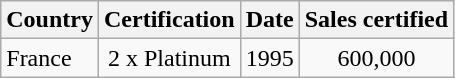<table class="wikitable sortable">
<tr>
<th>Country</th>
<th>Certification</th>
<th>Date</th>
<th>Sales certified</th>
</tr>
<tr>
<td>France</td>
<td align="center">2 x Platinum</td>
<td align="center">1995</td>
<td align="center">600,000</td>
</tr>
</table>
